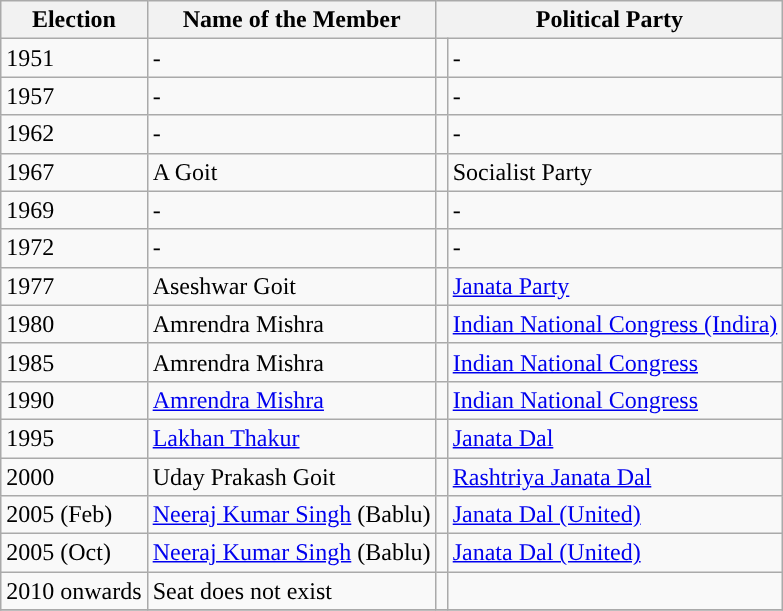<table class="wikitable">
<tr>
<th>Election</th>
<th>Name of the Member</th>
<th colspan=2>Political Party</th>
</tr>
<tr>
<td>1951</td>
<td>-</td>
<td></td>
<td>-</td>
</tr>
<tr>
<td>1957</td>
<td>-</td>
<td></td>
<td>-</td>
</tr>
<tr>
<td>1962</td>
<td>-</td>
<td></td>
<td>-</td>
</tr>
<tr>
<td>1967</td>
<td>A Goit</td>
<td></td>
<td>Socialist Party</td>
</tr>
<tr>
<td>1969</td>
<td>-</td>
<td></td>
<td>-</td>
</tr>
<tr>
<td>1972</td>
<td>-</td>
<td></td>
<td>-</td>
</tr>
<tr>
<td>1977</td>
<td>Aseshwar Goit</td>
<td style="background-color: "></td>
<td><a href='#'>Janata Party</a></td>
</tr>
<tr>
<td>1980</td>
<td>Amrendra Mishra</td>
<td style="background-color: "></td>
<td><a href='#'>Indian National Congress (Indira)</a></td>
</tr>
<tr>
<td>1985</td>
<td>Amrendra Mishra</td>
<td style="background-color: "></td>
<td><a href='#'>Indian National Congress</a></td>
</tr>
<tr>
<td>1990</td>
<td><a href='#'>Amrendra Mishra</a></td>
<td style="background-color: "></td>
<td><a href='#'>Indian National Congress</a></td>
</tr>
<tr>
<td>1995</td>
<td><a href='#'>Lakhan Thakur</a></td>
<td style="background-color: "></td>
<td><a href='#'>Janata Dal</a></td>
</tr>
<tr>
<td>2000</td>
<td>Uday Prakash Goit</td>
<td style="background-color: "></td>
<td><a href='#'>Rashtriya Janata Dal</a></td>
</tr>
<tr>
<td>2005 (Feb)</td>
<td><a href='#'>Neeraj Kumar Singh</a> (Bablu)</td>
<td style="background-color: "></td>
<td><a href='#'>Janata Dal (United)</a></td>
</tr>
<tr>
<td>2005 (Oct)</td>
<td><a href='#'>Neeraj Kumar Singh</a> (Bablu)</td>
<td style="background-color: "></td>
<td><a href='#'>Janata Dal (United)</a></td>
</tr>
<tr>
<td>2010 onwards</td>
<td>Seat does not exist</td>
<td></td>
<td></td>
</tr>
<tr>
</tr>
</table>
